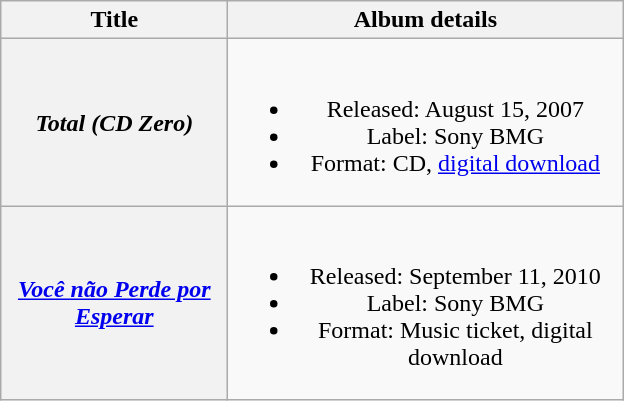<table class="wikitable plainrowheaders" style="text-align:center;" border="1">
<tr>
<th scope="col" style="width:9em;">Title</th>
<th scope="col" style="width:16em;">Album details</th>
</tr>
<tr>
<th scope="row"><em>Total (CD Zero)</em></th>
<td><br><ul><li>Released: August 15, 2007</li><li>Label: Sony BMG</li><li>Format: CD, <a href='#'>digital download</a></li></ul></td>
</tr>
<tr>
<th scope="row"><em><a href='#'>Você não Perde por Esperar</a></em></th>
<td><br><ul><li>Released: September 11, 2010</li><li>Label: Sony BMG</li><li>Format: Music ticket, digital download</li></ul></td>
</tr>
</table>
